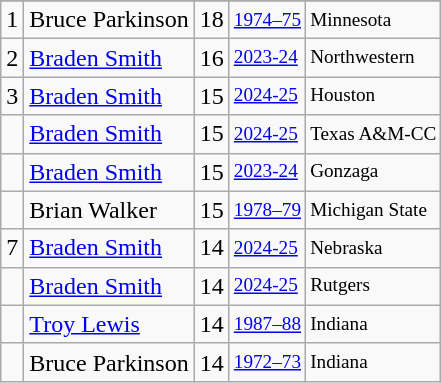<table class="wikitable">
<tr>
</tr>
<tr>
<td>1</td>
<td>Bruce Parkinson</td>
<td>18</td>
<td style="font-size:80%;"><a href='#'>1974–75</a></td>
<td style="font-size:80%;">Minnesota</td>
</tr>
<tr>
<td>2</td>
<td><a href='#'>Braden Smith</a></td>
<td>16</td>
<td style="font-size:80%;"><a href='#'>2023-24</a></td>
<td style="font-size:80%;">Northwestern</td>
</tr>
<tr>
<td>3</td>
<td><a href='#'>Braden Smith</a></td>
<td>15</td>
<td style="font-size:80%;"><a href='#'>2024-25</a></td>
<td style="font-size:80%;">Houston</td>
</tr>
<tr>
<td></td>
<td><a href='#'>Braden Smith</a></td>
<td>15</td>
<td style="font-size:80%;"><a href='#'>2024-25</a></td>
<td style="font-size:80%;">Texas A&M-CC</td>
</tr>
<tr>
<td></td>
<td><a href='#'>Braden Smith</a></td>
<td>15</td>
<td style="font-size:80%;"><a href='#'>2023-24</a></td>
<td style="font-size:80%;">Gonzaga</td>
</tr>
<tr>
<td></td>
<td>Brian Walker</td>
<td>15</td>
<td style="font-size:80%;"><a href='#'>1978–79</a></td>
<td style="font-size:80%;">Michigan State</td>
</tr>
<tr>
<td>7</td>
<td><a href='#'>Braden Smith</a></td>
<td>14</td>
<td style="font-size:80%;"><a href='#'>2024-25</a></td>
<td style="font-size:80%;">Nebraska</td>
</tr>
<tr>
<td></td>
<td><a href='#'>Braden Smith</a></td>
<td>14</td>
<td style="font-size:80%;"><a href='#'>2024-25</a></td>
<td style="font-size:80%;">Rutgers</td>
</tr>
<tr>
<td></td>
<td><a href='#'>Troy Lewis</a></td>
<td>14</td>
<td style="font-size:80%;"><a href='#'>1987–88</a></td>
<td style="font-size:80%;">Indiana</td>
</tr>
<tr>
<td></td>
<td>Bruce Parkinson</td>
<td>14</td>
<td style="font-size:80%;"><a href='#'>1972–73</a></td>
<td style="font-size:80%;">Indiana</td>
</tr>
</table>
